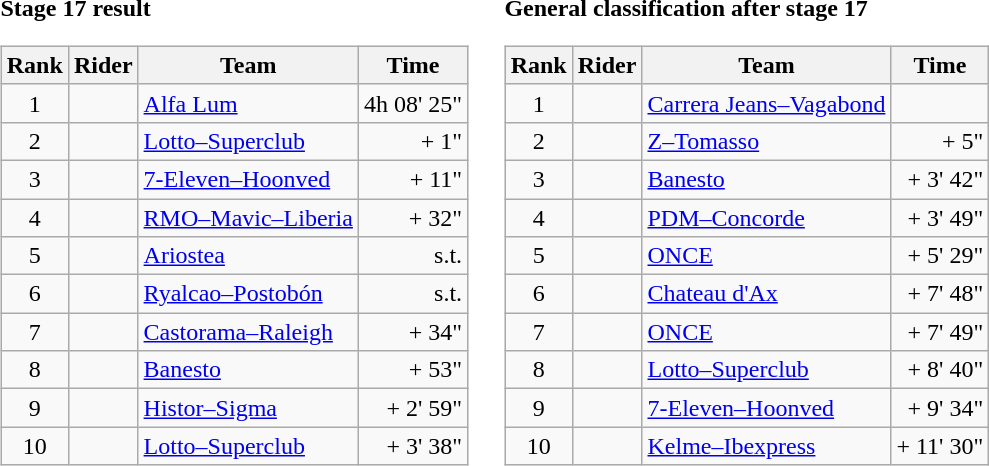<table>
<tr>
<td><strong>Stage 17 result</strong><br><table class="wikitable">
<tr>
<th scope="col">Rank</th>
<th scope="col">Rider</th>
<th scope="col">Team</th>
<th scope="col">Time</th>
</tr>
<tr>
<td style="text-align:center;">1</td>
<td></td>
<td><a href='#'>Alfa Lum</a></td>
<td align="right">4h 08' 25"</td>
</tr>
<tr>
<td style="text-align:center;">2</td>
<td></td>
<td><a href='#'>Lotto–Superclub</a></td>
<td align="right">+ 1"</td>
</tr>
<tr>
<td style="text-align:center;">3</td>
<td></td>
<td><a href='#'>7-Eleven–Hoonved</a></td>
<td align="right">+ 11"</td>
</tr>
<tr>
<td style="text-align:center;">4</td>
<td></td>
<td><a href='#'>RMO–Mavic–Liberia</a></td>
<td align="right">+ 32"</td>
</tr>
<tr>
<td style="text-align:center;">5</td>
<td></td>
<td><a href='#'>Ariostea</a></td>
<td align="right">s.t.</td>
</tr>
<tr>
<td style="text-align:center;">6</td>
<td></td>
<td><a href='#'>Ryalcao–Postobón</a></td>
<td align="right">s.t.</td>
</tr>
<tr>
<td style="text-align:center;">7</td>
<td></td>
<td><a href='#'>Castorama–Raleigh</a></td>
<td align="right">+ 34"</td>
</tr>
<tr>
<td style="text-align:center;">8</td>
<td></td>
<td><a href='#'>Banesto</a></td>
<td align="right">+ 53"</td>
</tr>
<tr>
<td style="text-align:center;">9</td>
<td></td>
<td><a href='#'>Histor–Sigma</a></td>
<td align="right">+ 2' 59"</td>
</tr>
<tr>
<td style="text-align:center;">10</td>
<td></td>
<td><a href='#'>Lotto–Superclub</a></td>
<td align="right">+ 3' 38"</td>
</tr>
</table>
</td>
<td></td>
<td><strong>General classification after stage 17</strong><br><table class="wikitable">
<tr>
<th scope="col">Rank</th>
<th scope="col">Rider</th>
<th scope="col">Team</th>
<th scope="col">Time</th>
</tr>
<tr>
<td style="text-align:center;">1</td>
<td> </td>
<td><a href='#'>Carrera Jeans–Vagabond</a></td>
<td style="text-align:right;"></td>
</tr>
<tr>
<td style="text-align:center;">2</td>
<td></td>
<td><a href='#'>Z–Tomasso</a></td>
<td style="text-align:right;">+ 5"</td>
</tr>
<tr>
<td style="text-align:center;">3</td>
<td></td>
<td><a href='#'>Banesto</a></td>
<td style="text-align:right;">+ 3' 42"</td>
</tr>
<tr>
<td style="text-align:center;">4</td>
<td></td>
<td><a href='#'>PDM–Concorde</a></td>
<td style="text-align:right;">+ 3' 49"</td>
</tr>
<tr>
<td style="text-align:center;">5</td>
<td></td>
<td><a href='#'>ONCE</a></td>
<td style="text-align:right;">+ 5' 29"</td>
</tr>
<tr>
<td style="text-align:center;">6</td>
<td></td>
<td><a href='#'>Chateau d'Ax</a></td>
<td style="text-align:right;">+ 7' 48"</td>
</tr>
<tr>
<td style="text-align:center;">7</td>
<td></td>
<td><a href='#'>ONCE</a></td>
<td style="text-align:right;">+ 7' 49"</td>
</tr>
<tr>
<td style="text-align:center;">8</td>
<td></td>
<td><a href='#'>Lotto–Superclub</a></td>
<td style="text-align:right;">+ 8' 40"</td>
</tr>
<tr>
<td style="text-align:center;">9</td>
<td></td>
<td><a href='#'>7-Eleven–Hoonved</a></td>
<td style="text-align:right;">+ 9' 34"</td>
</tr>
<tr>
<td style="text-align:center;">10</td>
<td></td>
<td><a href='#'>Kelme–Ibexpress</a></td>
<td style="text-align:right;">+ 11' 30"</td>
</tr>
</table>
</td>
</tr>
</table>
